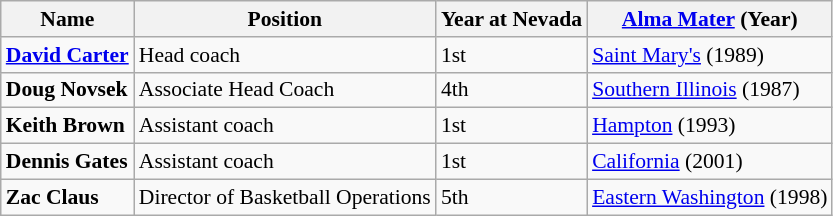<table class="wikitable" style="white-space:nowrap; font-size:90%;">
<tr>
<th>Name</th>
<th>Position</th>
<th>Year at Nevada</th>
<th><a href='#'>Alma Mater</a> (Year)</th>
</tr>
<tr>
<td><strong><a href='#'>David Carter</a></strong></td>
<td>Head coach</td>
<td>1st</td>
<td><a href='#'>Saint Mary's</a> (1989)</td>
</tr>
<tr>
<td><strong>Doug Novsek</strong></td>
<td>Associate Head Coach</td>
<td>4th</td>
<td><a href='#'>Southern Illinois</a> (1987)</td>
</tr>
<tr>
<td><strong>Keith Brown</strong></td>
<td>Assistant coach</td>
<td>1st</td>
<td><a href='#'>Hampton</a> (1993)</td>
</tr>
<tr>
<td><strong>Dennis Gates</strong></td>
<td>Assistant coach</td>
<td>1st</td>
<td><a href='#'>California</a> (2001)</td>
</tr>
<tr>
<td><strong>Zac Claus</strong></td>
<td>Director of Basketball Operations</td>
<td>5th</td>
<td><a href='#'>Eastern Washington</a> (1998)</td>
</tr>
</table>
